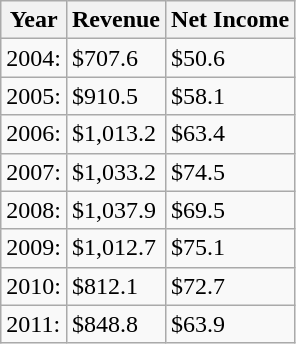<table class=wikitable>
<tr>
<th>Year</th>
<th>Revenue</th>
<th>Net Income</th>
</tr>
<tr>
<td>2004:</td>
<td>$707.6</td>
<td>$50.6</td>
</tr>
<tr>
<td>2005:</td>
<td>$910.5</td>
<td>$58.1</td>
</tr>
<tr>
<td>2006:</td>
<td>$1,013.2</td>
<td>$63.4</td>
</tr>
<tr>
<td>2007:</td>
<td>$1,033.2</td>
<td>$74.5</td>
</tr>
<tr>
<td>2008:</td>
<td>$1,037.9</td>
<td>$69.5</td>
</tr>
<tr>
<td>2009:</td>
<td>$1,012.7</td>
<td>$75.1</td>
</tr>
<tr>
<td>2010:</td>
<td>$812.1</td>
<td>$72.7</td>
</tr>
<tr>
<td>2011:</td>
<td>$848.8</td>
<td>$63.9</td>
</tr>
</table>
